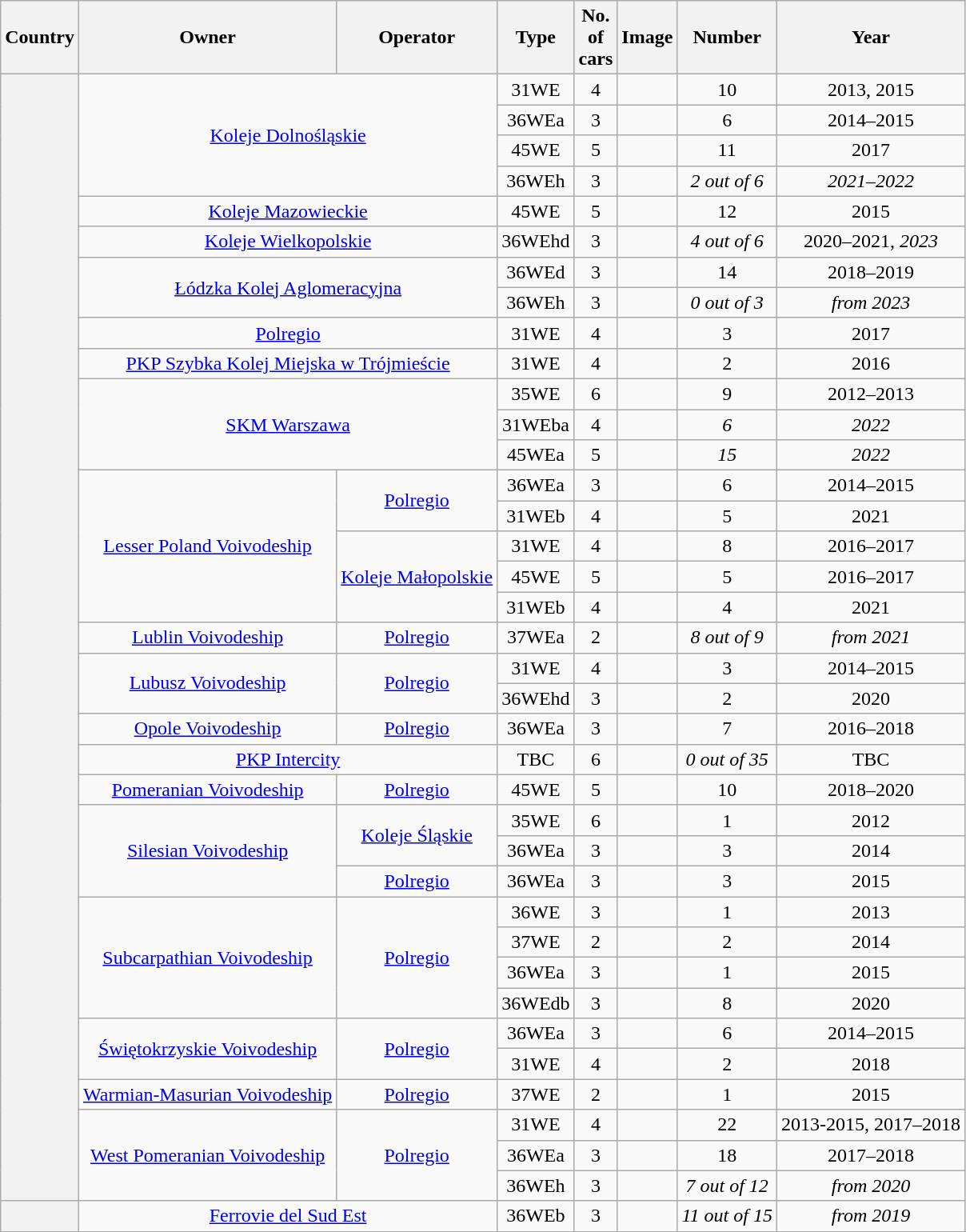<table class="wikitable mw-collapsible mw-collapsed" style="text-align:center">
<tr>
<th>Country</th>
<th>Owner</th>
<th>Operator</th>
<th>Type</th>
<th>No.<br>of<br>cars</th>
<th>Image</th>
<th>Number</th>
<th>Year</th>
</tr>
<tr>
<th rowspan="37"></th>
<td colspan="2" rowspan="4"><a href='#'>Koleje Dolnośląskie</a></td>
<td>31WE</td>
<td>4</td>
<td></td>
<td>10</td>
<td>2013, 2015</td>
</tr>
<tr>
<td>36WEa</td>
<td>3</td>
<td></td>
<td>6</td>
<td>2014–2015</td>
</tr>
<tr>
<td>45WE</td>
<td>5</td>
<td></td>
<td>11</td>
<td>2017</td>
</tr>
<tr>
<td>36WEh</td>
<td>3</td>
<td></td>
<td><em>2 out of 6</em></td>
<td><em>2021–2022</em></td>
</tr>
<tr>
<td colspan="2"><a href='#'>Koleje Mazowieckie</a></td>
<td>45WE</td>
<td>5</td>
<td></td>
<td>12</td>
<td>2015</td>
</tr>
<tr>
<td colspan="2"><a href='#'>Koleje Wielkopolskie</a></td>
<td>36WEhd</td>
<td>3</td>
<td></td>
<td><em>4 out of 6</em></td>
<td>2020–2021, <em>2023</em></td>
</tr>
<tr>
<td colspan="2" rowspan="2"><a href='#'>Łódzka Kolej Aglomeracyjna</a></td>
<td>36WEd</td>
<td>3</td>
<td></td>
<td>14</td>
<td>2018–2019</td>
</tr>
<tr>
<td>36WEh</td>
<td>3</td>
<td></td>
<td><em>0 out of 3</em></td>
<td><em>from 2023</em></td>
</tr>
<tr>
<td colspan="2"><a href='#'>Polregio</a></td>
<td>31WE</td>
<td>4</td>
<td></td>
<td>3</td>
<td>2017</td>
</tr>
<tr>
<td colspan="2"><a href='#'>PKP Szybka Kolej Miejska w Trójmieście</a></td>
<td>31WE</td>
<td>4</td>
<td></td>
<td>2</td>
<td>2016</td>
</tr>
<tr>
<td colspan="2" rowspan="3"><a href='#'>SKM Warszawa</a></td>
<td>35WE</td>
<td>6</td>
<td></td>
<td>9</td>
<td>2012–2013</td>
</tr>
<tr>
<td>31WEba</td>
<td>4</td>
<td></td>
<td><em>6</em></td>
<td><em>2022</em></td>
</tr>
<tr>
<td>45WEa</td>
<td>5</td>
<td></td>
<td><em>15</em></td>
<td><em>2022</em></td>
</tr>
<tr>
<td rowspan="5"><a href='#'>Lesser Poland Voivodeship</a></td>
<td rowspan="2"><a href='#'>Polregio</a></td>
<td>36WEa</td>
<td>3</td>
<td></td>
<td>6</td>
<td>2014–2015</td>
</tr>
<tr>
<td>31WEb</td>
<td>4</td>
<td></td>
<td>5</td>
<td>2021</td>
</tr>
<tr>
<td rowspan="3"><a href='#'>Koleje Małopolskie</a></td>
<td>31WE</td>
<td>4</td>
<td></td>
<td>8</td>
<td>2016–2017</td>
</tr>
<tr>
<td>45WE</td>
<td>5</td>
<td></td>
<td>5</td>
<td>2016–2017</td>
</tr>
<tr>
<td>31WEb</td>
<td>4</td>
<td></td>
<td>4</td>
<td>2021</td>
</tr>
<tr>
<td><a href='#'>Lublin Voivodeship</a></td>
<td><a href='#'>Polregio</a></td>
<td>37WEa</td>
<td>2</td>
<td></td>
<td><em>8 out of 9</em></td>
<td><em>from 2021</em></td>
</tr>
<tr>
<td rowspan="2"><a href='#'>Lubusz Voivodeship</a></td>
<td rowspan="2"><a href='#'>Polregio</a></td>
<td>31WE</td>
<td>4</td>
<td></td>
<td>3</td>
<td>2014–2015</td>
</tr>
<tr>
<td>36WEhd</td>
<td>3</td>
<td></td>
<td>2</td>
<td>2020</td>
</tr>
<tr>
<td><a href='#'>Opole Voivodeship</a></td>
<td><a href='#'>Polregio</a></td>
<td>36WEa</td>
<td>3</td>
<td></td>
<td>7</td>
<td>2016–2018</td>
</tr>
<tr>
<td colspan="2"><a href='#'>PKP Intercity</a></td>
<td>TBC</td>
<td>6</td>
<td></td>
<td><em>0 out of 35</em></td>
<td>TBC</td>
</tr>
<tr>
<td><a href='#'>Pomeranian Voivodeship</a></td>
<td><a href='#'>Polregio</a></td>
<td>45WE</td>
<td>5</td>
<td></td>
<td>10</td>
<td>2018–2020</td>
</tr>
<tr>
<td rowspan="3"><a href='#'>Silesian Voivodeship</a></td>
<td rowspan="2"><a href='#'>Koleje Śląskie</a></td>
<td>35WE</td>
<td>6</td>
<td></td>
<td>1</td>
<td>2012</td>
</tr>
<tr>
<td>36WEa</td>
<td>3</td>
<td></td>
<td>3</td>
<td>2014</td>
</tr>
<tr>
<td><a href='#'>Polregio</a></td>
<td>36WEa</td>
<td>3</td>
<td></td>
<td>3</td>
<td>2015</td>
</tr>
<tr>
<td rowspan="4"><a href='#'>Subcarpathian Voivodeship</a></td>
<td rowspan="4"><a href='#'>Polregio</a></td>
<td>36WE</td>
<td>3</td>
<td></td>
<td>1</td>
<td>2013</td>
</tr>
<tr>
<td>37WE</td>
<td>2</td>
<td></td>
<td>2</td>
<td>2014</td>
</tr>
<tr>
<td>36WEa</td>
<td>3</td>
<td></td>
<td>1</td>
<td>2015</td>
</tr>
<tr>
<td>36WEdb</td>
<td>3</td>
<td></td>
<td>8</td>
<td>2020</td>
</tr>
<tr>
<td rowspan="2"><a href='#'>Świętokrzyskie Voivodeship</a></td>
<td rowspan="2"><a href='#'>Polregio</a></td>
<td>36WEa</td>
<td>3</td>
<td></td>
<td>6</td>
<td>2014–2015</td>
</tr>
<tr>
<td>31WE</td>
<td>4</td>
<td></td>
<td>2</td>
<td>2018</td>
</tr>
<tr>
<td><a href='#'>Warmian-Masurian Voivodeship</a></td>
<td><a href='#'>Polregio</a></td>
<td>37WE</td>
<td>2</td>
<td></td>
<td>1</td>
<td>2015</td>
</tr>
<tr>
<td rowspan="3"><a href='#'>West Pomeranian Voivodeship</a></td>
<td rowspan="3"><a href='#'>Polregio</a></td>
<td>31WE</td>
<td>4</td>
<td></td>
<td>22</td>
<td>2013-2015, 2017–2018</td>
</tr>
<tr>
<td>36WEa</td>
<td>3</td>
<td></td>
<td>18</td>
<td>2017–2018</td>
</tr>
<tr>
<td>36WEh</td>
<td>3</td>
<td></td>
<td><em>7 out of 12</em></td>
<td><em>from 2020</em></td>
</tr>
<tr>
<th></th>
<td colspan="2"><a href='#'>Ferrovie del Sud Est</a></td>
<td>36WEb</td>
<td>3</td>
<td></td>
<td><em>11 out of 15</em></td>
<td><em>from 2019</em></td>
</tr>
<tr>
</tr>
</table>
